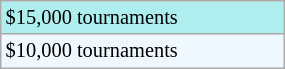<table class="wikitable"  style="font-size:85%; width:15%;">
<tr style="background:#afeeee;">
<td>$15,000 tournaments</td>
</tr>
<tr style="background:#f0f8ff;">
<td>$10,000 tournaments</td>
</tr>
</table>
